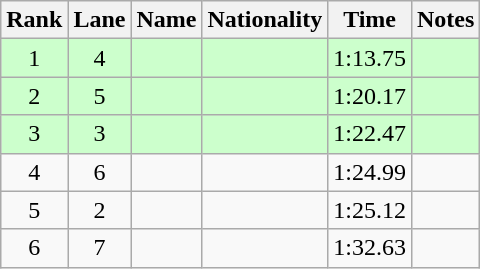<table class="wikitable sortable" style="text-align:center">
<tr>
<th>Rank</th>
<th>Lane</th>
<th>Name</th>
<th>Nationality</th>
<th>Time</th>
<th>Notes</th>
</tr>
<tr bgcolor=ccffcc>
<td>1</td>
<td>4</td>
<td align=left></td>
<td align=left></td>
<td>1:13.75</td>
<td><strong></strong> <strong></strong></td>
</tr>
<tr bgcolor=ccffcc>
<td>2</td>
<td>5</td>
<td align=left></td>
<td align=left></td>
<td>1:20.17</td>
<td><strong></strong></td>
</tr>
<tr bgcolor=ccffcc>
<td>3</td>
<td>3</td>
<td align=left></td>
<td align=left></td>
<td>1:22.47</td>
<td><strong></strong></td>
</tr>
<tr>
<td>4</td>
<td>6</td>
<td align=left></td>
<td align=left></td>
<td>1:24.99</td>
<td></td>
</tr>
<tr>
<td>5</td>
<td>2</td>
<td align=left></td>
<td align=left></td>
<td>1:25.12</td>
<td></td>
</tr>
<tr>
<td>6</td>
<td>7</td>
<td align=left></td>
<td align=left></td>
<td>1:32.63</td>
<td></td>
</tr>
</table>
